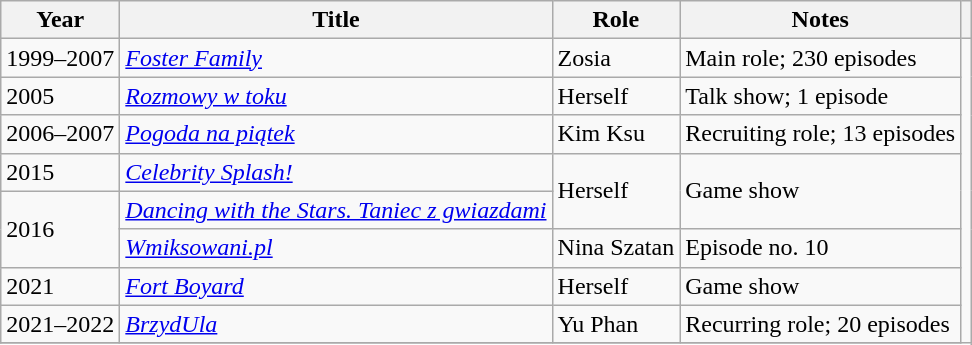<table class="wikitable plainrowheaders sortable">
<tr>
<th scope="col">Year</th>
<th scope="col">Title</th>
<th scope="col">Role</th>
<th scope="col" class="unsortable">Notes</th>
<th scope="col" class="unsortable"></th>
</tr>
<tr>
<td>1999–2007</td>
<td><em><a href='#'>Foster Family</a></em></td>
<td>Zosia</td>
<td>Main role; 230 episodes</td>
<td rowspan=20></td>
</tr>
<tr>
<td>2005</td>
<td><em><a href='#'>Rozmowy w toku</a></em></td>
<td>Herself</td>
<td>Talk show; 1 episode</td>
</tr>
<tr>
<td>2006–2007</td>
<td><em><a href='#'>Pogoda na piątek</a></em></td>
<td>Kim Ksu</td>
<td>Recruiting role; 13 episodes</td>
</tr>
<tr>
<td>2015</td>
<td><em><a href='#'>Celebrity Splash!</a></em></td>
<td rowspan=2>Herself</td>
<td rowspan=2>Game show</td>
</tr>
<tr>
<td rowspan=2>2016</td>
<td><em><a href='#'>Dancing with the Stars. Taniec z gwiazdami</a></em></td>
</tr>
<tr>
<td><em><a href='#'>Wmiksowani.pl</a></em></td>
<td>Nina Szatan</td>
<td>Episode no. 10</td>
</tr>
<tr>
<td>2021</td>
<td><em><a href='#'>Fort Boyard</a></em></td>
<td>Herself</td>
<td>Game show</td>
</tr>
<tr>
<td>2021–2022</td>
<td><em><a href='#'>BrzydUla</a></em></td>
<td>Yu Phan</td>
<td>Recurring role; 20 episodes</td>
</tr>
<tr>
</tr>
</table>
